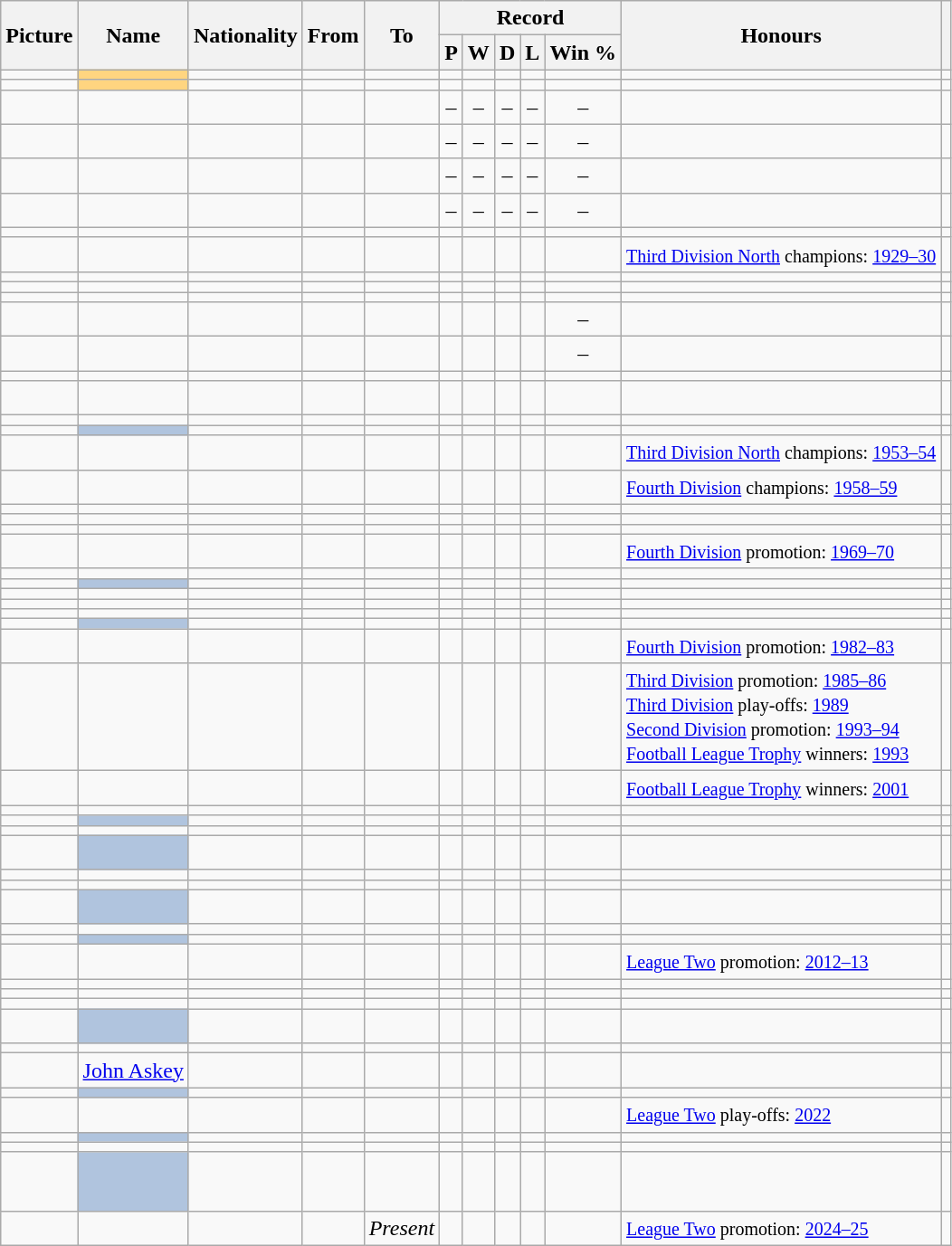<table class="wikitable sortable plainrowheaders" style=text-align:center>
<tr>
<th scope=col rowspan=2>Picture</th>
<th scope=col rowspan=2>Name</th>
<th scope=col rowspan=2>Nationality</th>
<th scope=col rowspan=2>From</th>
<th scope=col rowspan=2>To</th>
<th scope=col colspan=5>Record</th>
<th scope=col rowspan=2 class=unsortable>Honours</th>
<th scope=col rowspan=2 class=unsortable></th>
</tr>
<tr class=unsortable>
<th scope=col>P</th>
<th scope=col>W</th>
<th scope=col>D</th>
<th scope=col>L</th>
<th scope=col>Win %</th>
</tr>
<tr>
<td></td>
<th scope=row style=background:#FFD580></th>
<td></td>
<td align=left></td>
<td align=left></td>
<td align=center></td>
<td align=center></td>
<td align=center></td>
<td align=center></td>
<td align=center></td>
<td align=left></td>
<td></td>
</tr>
<tr>
<td></td>
<th scope=row style=background:#FFD580></th>
<td></td>
<td align=left></td>
<td align=left></td>
<td align=center></td>
<td align=center></td>
<td align=center></td>
<td align=center></td>
<td align=center></td>
<td align=left></td>
<td></td>
</tr>
<tr>
<td></td>
<td align=left></td>
<td></td>
<td align=left></td>
<td align=left></td>
<td align=center>–</td>
<td align=center>–</td>
<td align=center>–</td>
<td align=center>–</td>
<td align=center>–</td>
<td align=left></td>
<td></td>
</tr>
<tr>
<td></td>
<td align=left></td>
<td></td>
<td align=left></td>
<td align=left></td>
<td align=center>–</td>
<td align=center>–</td>
<td align=center>–</td>
<td align=center>–</td>
<td align=center>–</td>
<td align=left></td>
<td></td>
</tr>
<tr>
<td></td>
<td align=left></td>
<td></td>
<td align=left></td>
<td align=left></td>
<td align=center>–</td>
<td align=center>–</td>
<td align=center>–</td>
<td align=center>–</td>
<td align=center>–</td>
<td align=left></td>
<td></td>
</tr>
<tr>
<td></td>
<td align=left></td>
<td></td>
<td align=left></td>
<td align=left></td>
<td align=center>–</td>
<td align=center>–</td>
<td align=center>–</td>
<td align=center>–</td>
<td align=center>–</td>
<td align=left></td>
<td></td>
</tr>
<tr>
<td></td>
<td align=left></td>
<td></td>
<td align=left></td>
<td align=left></td>
<td align=center></td>
<td align=center></td>
<td align=center></td>
<td align=center></td>
<td align=center></td>
<td align=left></td>
<td></td>
</tr>
<tr>
<td></td>
<td align=left></td>
<td></td>
<td align=left></td>
<td align=left></td>
<td align=center></td>
<td align=center></td>
<td align=center></td>
<td align=center></td>
<td align=center></td>
<td align=left><small><a href='#'>Third Division North</a> champions: <a href='#'>1929–30</a></small></td>
<td></td>
</tr>
<tr>
<td></td>
<td align=left></td>
<td></td>
<td align=left></td>
<td align=left></td>
<td align=center></td>
<td align=center></td>
<td align=center></td>
<td align=center></td>
<td align=center></td>
<td align=left></td>
<td></td>
</tr>
<tr>
<td></td>
<td align=left></td>
<td></td>
<td align=left></td>
<td align=left></td>
<td align=center></td>
<td align=center></td>
<td align=center></td>
<td align=center></td>
<td align=center></td>
<td align=left></td>
<td></td>
</tr>
<tr>
<td></td>
<td align=left></td>
<td></td>
<td align=left></td>
<td align=left></td>
<td align=center></td>
<td align=center></td>
<td align=center></td>
<td align=center></td>
<td align=center></td>
<td align=left></td>
<td></td>
</tr>
<tr>
<td></td>
<td align=left></td>
<td></td>
<td align=left></td>
<td align=left></td>
<td align=center></td>
<td align=center></td>
<td align=center></td>
<td align=center></td>
<td align=center>–</td>
<td align=left></td>
<td></td>
</tr>
<tr>
<td></td>
<td align=left></td>
<td></td>
<td align=left></td>
<td align=left></td>
<td align=center></td>
<td align=center></td>
<td align=center></td>
<td align=center></td>
<td align=center>–</td>
<td align=left></td>
<td></td>
</tr>
<tr>
<td></td>
<td align=left></td>
<td></td>
<td align=left></td>
<td align=left></td>
<td align=center></td>
<td align=center></td>
<td align=center></td>
<td align=center></td>
<td align=center></td>
<td align=left></td>
<td></td>
</tr>
<tr>
<td></td>
<td align=left></td>
<td><br></td>
<td align=left></td>
<td align=left></td>
<td align=center></td>
<td align=center></td>
<td align=center></td>
<td align=center></td>
<td align=center></td>
<td align=left></td>
<td></td>
</tr>
<tr>
<td></td>
<td align=left></td>
<td></td>
<td align=left></td>
<td align=left></td>
<td align=center></td>
<td align=center></td>
<td align=center></td>
<td align=center></td>
<td align=center></td>
<td align=left></td>
<td></td>
</tr>
<tr style=font-style:italic>
<td></td>
<th scope=row style=background:#B0C4DE> </th>
<td></td>
<td align=left></td>
<td align=left></td>
<td align=center></td>
<td align=center></td>
<td align=center></td>
<td align=center></td>
<td align=center></td>
<td align=left></td>
<td></td>
</tr>
<tr>
<td></td>
<td align=left></td>
<td></td>
<td align=left></td>
<td align=left></td>
<td align=center></td>
<td align=center></td>
<td align=center></td>
<td align=center></td>
<td align=center></td>
<td align=left><small><a href='#'>Third Division North</a> champions: <a href='#'>1953–54</a></small></td>
<td></td>
</tr>
<tr>
<td></td>
<td align=left></td>
<td></td>
<td align=left></td>
<td align=left></td>
<td align=center></td>
<td align=center></td>
<td align=center></td>
<td align=center></td>
<td align=center></td>
<td align=left><small><a href='#'>Fourth Division</a> champions: <a href='#'>1958–59</a></small></td>
<td></td>
</tr>
<tr>
<td></td>
<td align=left></td>
<td></td>
<td align=left></td>
<td align=left></td>
<td align=center></td>
<td align=center></td>
<td align=center></td>
<td align=center></td>
<td align=center></td>
<td align=left></td>
<td></td>
</tr>
<tr>
<td></td>
<td align=left></td>
<td></td>
<td align=left></td>
<td align=left></td>
<td align=center></td>
<td align=center></td>
<td align=center></td>
<td align=center></td>
<td align=center></td>
<td align=left></td>
<td></td>
</tr>
<tr>
<td></td>
<td align=left></td>
<td></td>
<td align=left></td>
<td align=left></td>
<td align=center></td>
<td align=center></td>
<td align=center></td>
<td align=center></td>
<td align=center></td>
<td align=left></td>
<td></td>
</tr>
<tr>
<td></td>
<td align=left></td>
<td></td>
<td align=left></td>
<td align=left></td>
<td align=center></td>
<td align=center></td>
<td align=center></td>
<td align=center></td>
<td align=center></td>
<td align=left><small><a href='#'>Fourth Division</a> promotion: <a href='#'>1969–70</a></small></td>
<td></td>
</tr>
<tr>
<td></td>
<td align=left> </td>
<td></td>
<td align=left></td>
<td align=left></td>
<td align=center></td>
<td align=center></td>
<td align=center></td>
<td align=center></td>
<td align=center></td>
<td align=left></td>
<td></td>
</tr>
<tr style=font-style:italic>
<td></td>
<th scope=row style=background:#B0C4DE> </th>
<td></td>
<td align=left></td>
<td align=left></td>
<td align=center></td>
<td align=center></td>
<td align=center></td>
<td align=center></td>
<td align=center></td>
<td align=left></td>
<td></td>
</tr>
<tr>
<td></td>
<td align=left></td>
<td></td>
<td align=left></td>
<td align=left></td>
<td align=center></td>
<td align=center></td>
<td align=center></td>
<td align=center></td>
<td align=center></td>
<td align=left></td>
<td></td>
</tr>
<tr>
<td></td>
<td align=left></td>
<td></td>
<td align=left></td>
<td align=left></td>
<td align=center></td>
<td align=center></td>
<td align=center></td>
<td align=center></td>
<td align=center></td>
<td align=left></td>
<td></td>
</tr>
<tr>
<td></td>
<td align=left> </td>
<td></td>
<td align=left></td>
<td align=left></td>
<td align=center></td>
<td align=center></td>
<td align=center></td>
<td align=center></td>
<td align=center></td>
<td align=left></td>
<td></td>
</tr>
<tr style=font-style:italic>
<td></td>
<th scope=row style=background:#B0C4DE> </th>
<td></td>
<td align=left></td>
<td align=left></td>
<td align=center></td>
<td align=center></td>
<td align=center></td>
<td align=center></td>
<td align=center></td>
<td align=left></td>
<td></td>
</tr>
<tr>
<td></td>
<td align=left></td>
<td></td>
<td align=left></td>
<td align=left></td>
<td align=center></td>
<td align=center></td>
<td align=center></td>
<td align=center></td>
<td align=center></td>
<td align=left><small><a href='#'>Fourth Division</a> promotion: <a href='#'>1982–83</a></small></td>
<td></td>
</tr>
<tr>
<td></td>
<td align=left> </td>
<td></td>
<td align=left></td>
<td align=left></td>
<td align=center></td>
<td align=center></td>
<td align=center></td>
<td align=center></td>
<td align=center></td>
<td align=left><small><a href='#'>Third Division</a> promotion: <a href='#'>1985–86</a><br><a href='#'>Third Division</a> play-offs: <a href='#'>1989</a><br><a href='#'>Second Division</a> promotion: <a href='#'>1993–94</a><br><a href='#'>Football League Trophy</a> winners: <a href='#'>1993</a></small></td>
<td></td>
</tr>
<tr>
<td></td>
<td align=left></td>
<td></td>
<td align=left></td>
<td align=left></td>
<td align=center></td>
<td align=center></td>
<td align=center></td>
<td align=center></td>
<td align=center></td>
<td align=left><small><a href='#'>Football League Trophy</a> winners: <a href='#'>2001</a></small></td>
<td></td>
</tr>
<tr>
<td></td>
<td align=left></td>
<td></td>
<td align=left></td>
<td align=left></td>
<td align=center></td>
<td align=center></td>
<td align=center></td>
<td align=center></td>
<td align=center></td>
<td align=left></td>
<td></td>
</tr>
<tr style=font-style:italic>
<td></td>
<th scope=row style=background:#B0C4DE> </th>
<td></td>
<td align=left></td>
<td align=left></td>
<td align=center></td>
<td align=center></td>
<td align=center></td>
<td align=center></td>
<td align=center></td>
<td align=left></td>
<td></td>
</tr>
<tr>
<td></td>
<td align=left></td>
<td></td>
<td align=left></td>
<td align=left></td>
<td align=center></td>
<td align=center></td>
<td align=center></td>
<td align=center></td>
<td align=center></td>
<td align=left></td>
<td></td>
</tr>
<tr style=font-style:italic>
<td></td>
<th scope=row style=background:#B0C4DE> <br> </th>
<td><br></td>
<td align=left></td>
<td align=left></td>
<td align=center></td>
<td align=center></td>
<td align=center></td>
<td align=center></td>
<td align=center></td>
<td align=left></td>
<td></td>
</tr>
<tr>
<td></td>
<td align=left> </td>
<td></td>
<td align=left></td>
<td align=left></td>
<td align=center></td>
<td align=center></td>
<td align=center></td>
<td align=center></td>
<td align=center></td>
<td align=left></td>
<td></td>
</tr>
<tr>
<td></td>
<td align=left></td>
<td></td>
<td align=left></td>
<td align=left></td>
<td align=center></td>
<td align=center></td>
<td align=center></td>
<td align=center></td>
<td align=center></td>
<td align=left></td>
<td></td>
</tr>
<tr style=font-style:italic>
<td></td>
<th scope=row style=background:#B0C4DE> <br> </th>
<td><br></td>
<td align=left></td>
<td align=left></td>
<td align=center></td>
<td align=center></td>
<td align=center></td>
<td align=center></td>
<td align=center></td>
<td align=left></td>
<td></td>
</tr>
<tr>
<td></td>
<td align=left></td>
<td></td>
<td align=left></td>
<td align=left></td>
<td align=center></td>
<td align=center></td>
<td align=center></td>
<td align=center></td>
<td align=center></td>
<td align=left></td>
<td></td>
</tr>
<tr style=font-style:italic>
<td></td>
<th scope=row style=background:#B0C4DE> </th>
<td></td>
<td align=left></td>
<td align=left></td>
<td align=center></td>
<td align=center></td>
<td align=center></td>
<td align=center></td>
<td align=center></td>
<td align=left></td>
<td></td>
</tr>
<tr>
<td></td>
<td align=left></td>
<td></td>
<td align=left></td>
<td align=left></td>
<td align=center></td>
<td align=center></td>
<td align=center></td>
<td align=center></td>
<td align=center></td>
<td align=left><small><a href='#'>League Two</a> promotion: <a href='#'>2012–13</a></small></td>
<td></td>
</tr>
<tr>
<td></td>
<td align=left> </td>
<td></td>
<td align=left></td>
<td align=left></td>
<td align=center></td>
<td align=center></td>
<td align=center></td>
<td align=center></td>
<td align=center></td>
<td align=left></td>
<td></td>
</tr>
<tr>
<td></td>
<td align=left></td>
<td></td>
<td align=left></td>
<td align=left></td>
<td align=center></td>
<td align=center></td>
<td align=center></td>
<td align=center></td>
<td align=center></td>
<td align=left></td>
<td></td>
</tr>
<tr>
<td></td>
<td align=left> </td>
<td></td>
<td align=left></td>
<td align=left></td>
<td align=center></td>
<td align=center></td>
<td align=center></td>
<td align=center></td>
<td align=center></td>
<td align=left></td>
<td></td>
</tr>
<tr style=font-style:italic>
<td></td>
<th scope=row style=background:#B0C4DE> <br> </th>
<td><br></td>
<td align=left></td>
<td align=left></td>
<td align=center></td>
<td align=center></td>
<td align=center></td>
<td align=center></td>
<td align=center></td>
<td align=left></td>
<td></td>
</tr>
<tr>
<td></td>
<td align=left></td>
<td></td>
<td align=left></td>
<td align=left></td>
<td align=center></td>
<td align=center></td>
<td align=center></td>
<td align=center></td>
<td align=center></td>
<td align=left></td>
<td></td>
</tr>
<tr>
<td></td>
<td align=left><a href='#'>John Askey</a></td>
<td></td>
<td align=left></td>
<td align=left></td>
<td align=center></td>
<td align=center></td>
<td align=center></td>
<td align=center></td>
<td align=center></td>
<td align=left></td>
<td></td>
</tr>
<tr style=font-style:italic>
<td></td>
<th scope=row style=background:#B0C4DE> </th>
<td></td>
<td align=left></td>
<td align=left></td>
<td align=center></td>
<td align=center></td>
<td align=center></td>
<td align=center></td>
<td align=center></td>
<td align=left></td>
<td></td>
</tr>
<tr>
<td></td>
<td align=left></td>
<td></td>
<td align=left></td>
<td align=left></td>
<td align=center></td>
<td align=center></td>
<td align=center></td>
<td align=center></td>
<td align=center></td>
<td align=left><small><a href='#'>League Two</a> play-offs: <a href='#'>2022</a></small></td>
<td></td>
</tr>
<tr style=font-style:italic>
<td></td>
<th scope=row style=background:#B0C4DE> </th>
<td></td>
<td align=left></td>
<td align=left></td>
<td align=center></td>
<td align=center></td>
<td align=center></td>
<td align=center></td>
<td align=center></td>
<td align=left></td>
<td></td>
</tr>
<tr>
<td></td>
<td align=left></td>
<td></td>
<td align=left></td>
<td align=left></td>
<td align=center></td>
<td align=center></td>
<td align=center></td>
<td align=center></td>
<td align=center></td>
<td align=left></td>
<td></td>
</tr>
<tr style=font-style:italic>
<td></td>
<th scope=row style=background:#B0C4DE> <br> <br>  </th>
<td><br><br></td>
<td align=left></td>
<td align=left></td>
<td align=center></td>
<td align=center></td>
<td align=center></td>
<td align=center></td>
<td align=center></td>
<td align=left></td>
<td></td>
</tr>
<tr>
<td></td>
<td align=left></td>
<td></td>
<td align=left></td>
<td align=left><em>Present</em></td>
<td align=center></td>
<td align=center></td>
<td align=center></td>
<td align=center></td>
<td align=center></td>
<td align=left><small><a href='#'>League Two</a> promotion: <a href='#'>2024–25</a></small></td>
<td></td>
</tr>
</table>
